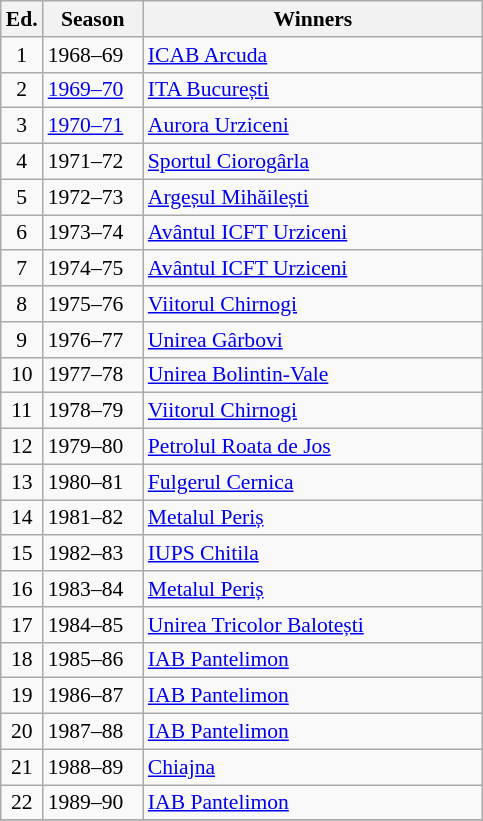<table class="wikitable" style="font-size:90%">
<tr>
<th><abbr>Ed.</abbr></th>
<th width="60">Season</th>
<th width="220">Winners</th>
</tr>
<tr>
<td align=center>1</td>
<td>1968–69</td>
<td><a href='#'>ICAB Arcuda</a></td>
</tr>
<tr>
<td align=center>2</td>
<td><a href='#'>1969–70</a></td>
<td><a href='#'>ITA București</a></td>
</tr>
<tr>
<td align=center>3</td>
<td><a href='#'>1970–71</a></td>
<td><a href='#'>Aurora Urziceni</a></td>
</tr>
<tr>
<td align=center>4</td>
<td>1971–72</td>
<td><a href='#'>Sportul Ciorogârla</a></td>
</tr>
<tr>
<td align=center>5</td>
<td>1972–73</td>
<td><a href='#'>Argeșul Mihăilești</a></td>
</tr>
<tr>
<td align=center>6</td>
<td>1973–74</td>
<td><a href='#'>Avântul ICFT Urziceni</a></td>
</tr>
<tr>
<td align=center>7</td>
<td>1974–75</td>
<td><a href='#'>Avântul ICFT Urziceni</a></td>
</tr>
<tr>
<td align=center>8</td>
<td>1975–76</td>
<td><a href='#'>Viitorul Chirnogi</a></td>
</tr>
<tr>
<td align=center>9</td>
<td>1976–77</td>
<td><a href='#'>Unirea Gârbovi</a></td>
</tr>
<tr>
<td align=center>10</td>
<td>1977–78</td>
<td><a href='#'>Unirea Bolintin-Vale</a></td>
</tr>
<tr>
<td align=center>11</td>
<td>1978–79</td>
<td><a href='#'>Viitorul Chirnogi</a></td>
</tr>
<tr>
<td align=center>12</td>
<td>1979–80</td>
<td><a href='#'>Petrolul Roata de Jos</a></td>
</tr>
<tr>
<td align=center>13</td>
<td>1980–81</td>
<td><a href='#'>Fulgerul Cernica</a></td>
</tr>
<tr>
<td align=center>14</td>
<td>1981–82</td>
<td><a href='#'>Metalul Periș</a></td>
</tr>
<tr>
<td align=center>15</td>
<td>1982–83</td>
<td><a href='#'>IUPS Chitila</a></td>
</tr>
<tr>
<td align=center>16</td>
<td>1983–84</td>
<td><a href='#'>Metalul Periș</a></td>
</tr>
<tr>
<td align=center>17</td>
<td>1984–85</td>
<td><a href='#'>Unirea Tricolor Balotești</a></td>
</tr>
<tr>
<td align=center>18</td>
<td>1985–86</td>
<td><a href='#'>IAB Pantelimon</a></td>
</tr>
<tr>
<td align=center>19</td>
<td>1986–87</td>
<td><a href='#'>IAB Pantelimon</a></td>
</tr>
<tr>
<td align=center>20</td>
<td>1987–88</td>
<td><a href='#'>IAB Pantelimon</a></td>
</tr>
<tr>
<td align=center>21</td>
<td>1988–89</td>
<td><a href='#'>Chiajna</a></td>
</tr>
<tr>
<td align=center>22</td>
<td>1989–90</td>
<td><a href='#'>IAB Pantelimon</a></td>
</tr>
<tr>
</tr>
</table>
